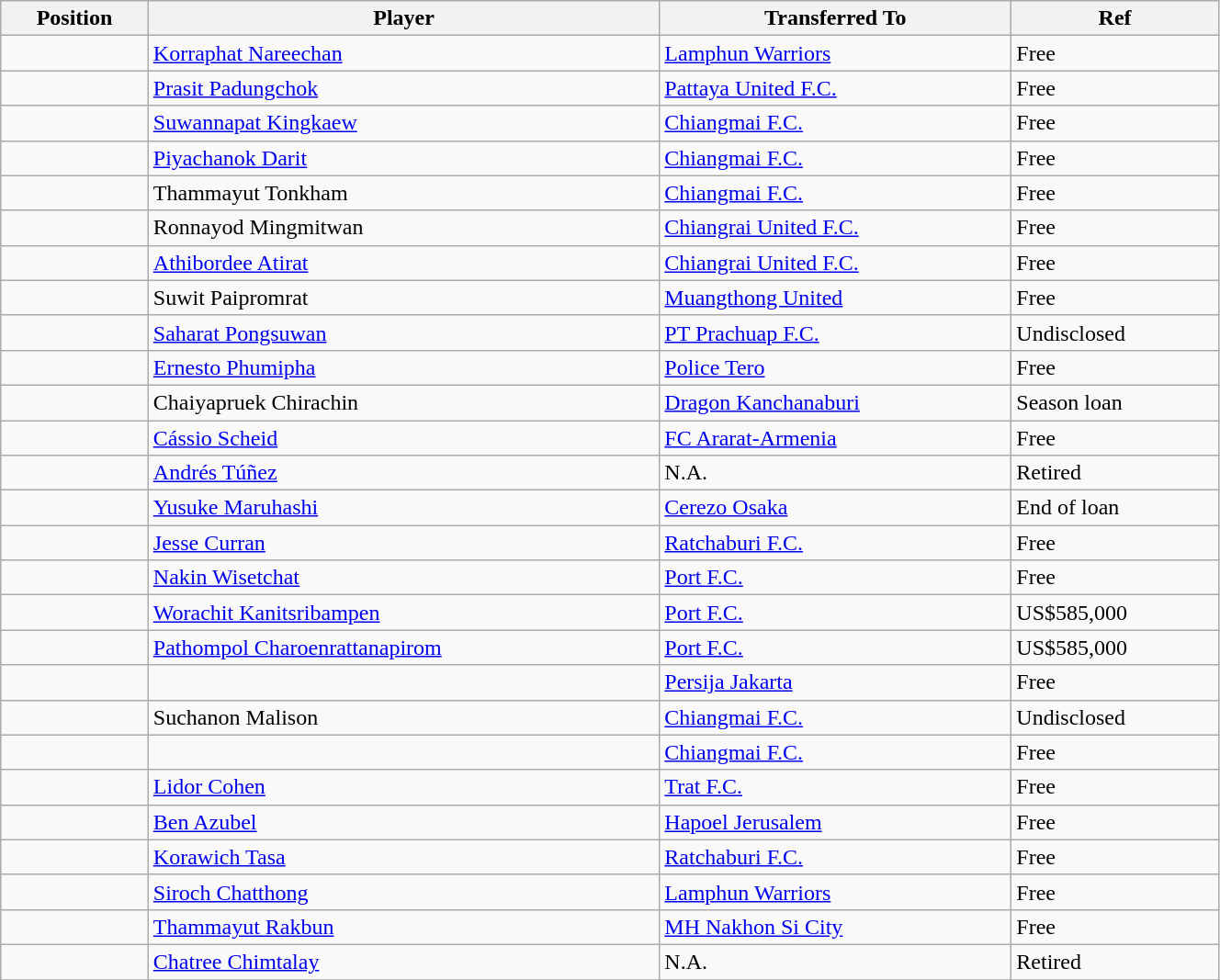<table class="wikitable sortable" style="width:70%; text-align:center; font-size:100%; text-align:left;">
<tr>
<th>Position</th>
<th>Player</th>
<th>Transferred To</th>
<th>Ref</th>
</tr>
<tr>
<td></td>
<td> <a href='#'>Korraphat Nareechan</a></td>
<td> <a href='#'>Lamphun Warriors</a></td>
<td>Free</td>
</tr>
<tr>
<td></td>
<td> <a href='#'>Prasit Padungchok</a></td>
<td> <a href='#'>Pattaya United F.C.</a></td>
<td>Free</td>
</tr>
<tr>
<td></td>
<td> <a href='#'>Suwannapat Kingkaew</a></td>
<td> <a href='#'>Chiangmai F.C.</a></td>
<td>Free</td>
</tr>
<tr>
<td></td>
<td> <a href='#'>Piyachanok Darit</a></td>
<td> <a href='#'>Chiangmai F.C.</a></td>
<td>Free</td>
</tr>
<tr>
<td></td>
<td> Thammayut Tonkham</td>
<td> <a href='#'>Chiangmai F.C.</a></td>
<td>Free</td>
</tr>
<tr>
<td></td>
<td> Ronnayod Mingmitwan</td>
<td> <a href='#'>Chiangrai United F.C.</a></td>
<td>Free</td>
</tr>
<tr>
<td></td>
<td> <a href='#'>Athibordee Atirat</a></td>
<td> <a href='#'>Chiangrai United F.C.</a></td>
<td>Free</td>
</tr>
<tr>
<td></td>
<td> Suwit Paipromrat</td>
<td> <a href='#'>Muangthong United</a></td>
<td>Free</td>
</tr>
<tr>
<td></td>
<td> <a href='#'>Saharat Pongsuwan</a></td>
<td> <a href='#'>PT Prachuap F.C.</a></td>
<td>Undisclosed</td>
</tr>
<tr>
<td></td>
<td> <a href='#'>Ernesto Phumipha</a></td>
<td> <a href='#'>Police Tero</a></td>
<td>Free</td>
</tr>
<tr>
<td></td>
<td> Chaiyapruek Chirachin</td>
<td> <a href='#'>Dragon Kanchanaburi</a></td>
<td>Season loan</td>
</tr>
<tr>
<td></td>
<td> <a href='#'>Cássio Scheid</a></td>
<td> <a href='#'>FC Ararat-Armenia</a></td>
<td>Free</td>
</tr>
<tr>
<td></td>
<td> <a href='#'>Andrés Túñez</a></td>
<td>N.A.</td>
<td>Retired</td>
</tr>
<tr>
<td></td>
<td> <a href='#'>Yusuke Maruhashi</a></td>
<td> <a href='#'>Cerezo Osaka</a></td>
<td>End of loan</td>
</tr>
<tr>
<td></td>
<td> <a href='#'>Jesse Curran</a></td>
<td> <a href='#'>Ratchaburi F.C.</a></td>
<td>Free</td>
</tr>
<tr>
<td></td>
<td> <a href='#'>Nakin Wisetchat</a></td>
<td> <a href='#'>Port F.C.</a></td>
<td>Free</td>
</tr>
<tr>
<td></td>
<td> <a href='#'>Worachit Kanitsribampen</a></td>
<td> <a href='#'>Port F.C.</a></td>
<td>US$585,000</td>
</tr>
<tr>
<td></td>
<td> <a href='#'>Pathompol Charoenrattanapirom</a></td>
<td> <a href='#'>Port F.C.</a></td>
<td>US$585,000</td>
</tr>
<tr>
<td></td>
<td></td>
<td> <a href='#'>Persija Jakarta</a></td>
<td>Free</td>
</tr>
<tr>
<td></td>
<td> Suchanon Malison</td>
<td> <a href='#'>Chiangmai F.C.</a></td>
<td>Undisclosed</td>
</tr>
<tr>
<td></td>
<td></td>
<td> <a href='#'>Chiangmai F.C.</a></td>
<td>Free</td>
</tr>
<tr>
<td></td>
<td> <a href='#'>Lidor Cohen</a></td>
<td> <a href='#'>Trat F.C.</a></td>
<td>Free</td>
</tr>
<tr>
<td></td>
<td> <a href='#'>Ben Azubel</a></td>
<td> <a href='#'>Hapoel Jerusalem</a></td>
<td>Free</td>
</tr>
<tr>
<td></td>
<td> <a href='#'>Korawich Tasa</a></td>
<td> <a href='#'>Ratchaburi F.C.</a></td>
<td>Free</td>
</tr>
<tr>
<td></td>
<td> <a href='#'>Siroch Chatthong</a></td>
<td> <a href='#'>Lamphun Warriors</a></td>
<td>Free</td>
</tr>
<tr>
<td></td>
<td> <a href='#'>Thammayut Rakbun</a></td>
<td> <a href='#'>MH Nakhon Si City</a></td>
<td>Free</td>
</tr>
<tr>
<td></td>
<td> <a href='#'>Chatree Chimtalay</a></td>
<td>N.A.</td>
<td>Retired</td>
</tr>
<tr>
</tr>
</table>
